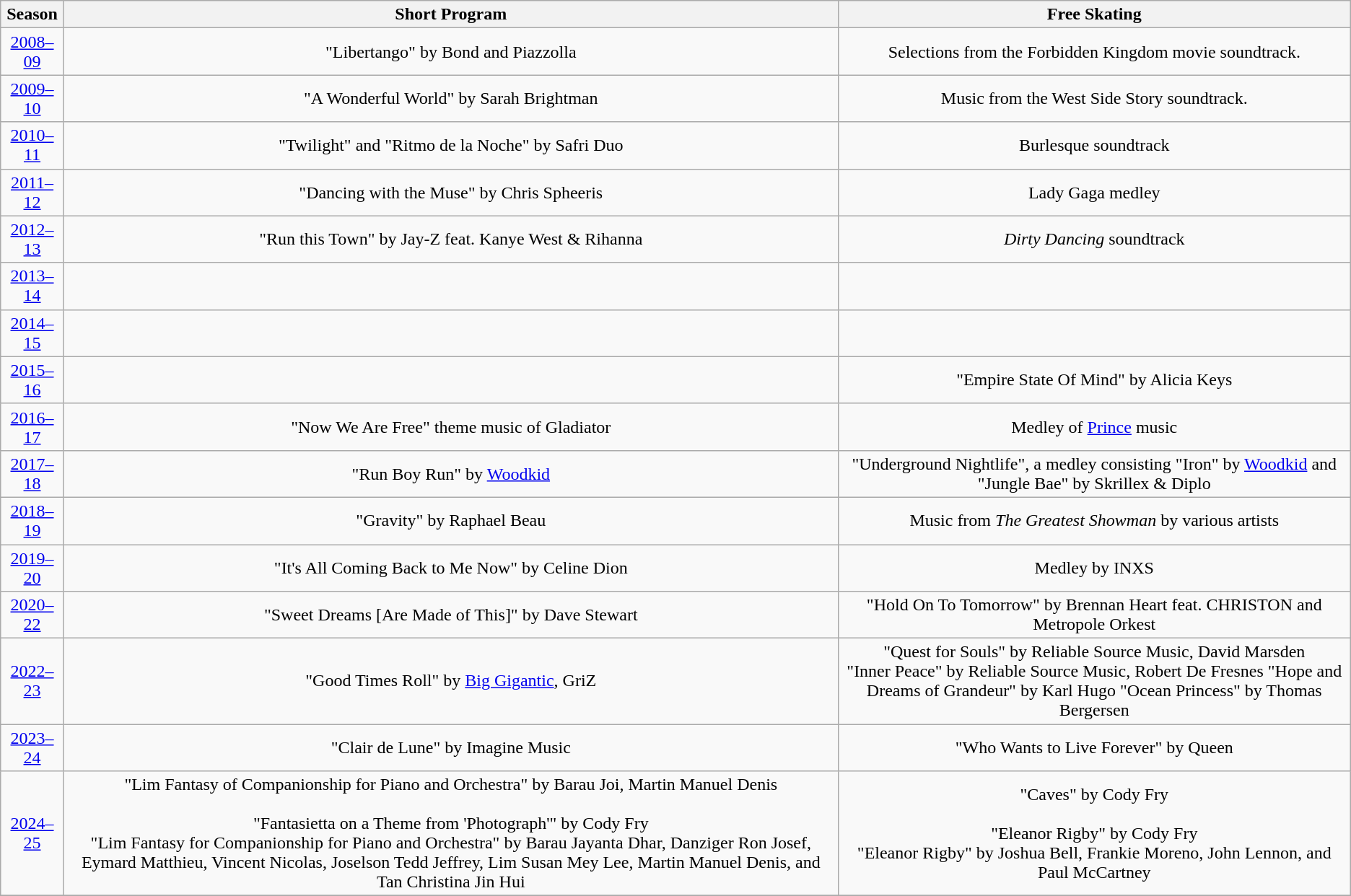<table class="wikitable" style="text-align:center">
<tr>
<th>Season</th>
<th>Short Program</th>
<th>Free Skating</th>
</tr>
<tr>
<td><a href='#'>2008–09</a></td>
<td>"Libertango" by Bond and Piazzolla</td>
<td>Selections from the Forbidden Kingdom movie soundtrack.</td>
</tr>
<tr>
<td><a href='#'>2009–10</a></td>
<td>"A Wonderful World" by Sarah Brightman</td>
<td>Music from the West Side Story soundtrack.</td>
</tr>
<tr>
<td><a href='#'>2010–11</a></td>
<td>"Twilight" and "Ritmo de la Noche" by Safri Duo</td>
<td>Burlesque soundtrack</td>
</tr>
<tr>
<td><a href='#'>2011–12</a></td>
<td>"Dancing with the Muse" by Chris Spheeris</td>
<td>Lady Gaga medley</td>
</tr>
<tr>
<td><a href='#'>2012–13</a></td>
<td>"Run this Town" by Jay-Z feat. Kanye West & Rihanna</td>
<td><em>Dirty Dancing</em> soundtrack</td>
</tr>
<tr>
<td><a href='#'>2013–14</a></td>
<td></td>
<td></td>
</tr>
<tr>
<td><a href='#'>2014–15</a></td>
<td></td>
<td></td>
</tr>
<tr>
<td><a href='#'>2015–16</a></td>
<td></td>
<td>"Empire State Of Mind" by Alicia Keys</td>
</tr>
<tr>
<td><a href='#'>2016–17</a></td>
<td>"Now We Are Free" theme music of Gladiator</td>
<td>Medley of <a href='#'>Prince</a> music</td>
</tr>
<tr>
<td><a href='#'>2017–18</a></td>
<td>"Run Boy Run" by <a href='#'>Woodkid</a></td>
<td>"Underground Nightlife", a medley consisting "Iron" by <a href='#'>Woodkid</a> and "Jungle Bae" by Skrillex & Diplo</td>
</tr>
<tr>
<td><a href='#'>2018–19</a></td>
<td>"Gravity" by Raphael Beau</td>
<td>Music from <em>The Greatest Showman</em> by various artists</td>
</tr>
<tr>
<td><a href='#'>2019–20</a></td>
<td>"It's All Coming Back to Me Now" by Celine Dion</td>
<td>Medley by INXS</td>
</tr>
<tr>
<td><a href='#'>2020–22</a></td>
<td>"Sweet Dreams [Are Made of This]"  by Dave Stewart</td>
<td>"Hold On To Tomorrow" by Brennan Heart feat. CHRISTON and Metropole Orkest</td>
</tr>
<tr>
<td><a href='#'>2022–23</a></td>
<td>"Good Times Roll" by <a href='#'>Big Gigantic</a>, GriZ</td>
<td>"Quest for Souls" by Reliable Source Music, David Marsden<br>"Inner Peace" by Reliable Source Music, Robert De Fresnes
"Hope and Dreams of Grandeur" by Karl Hugo
"Ocean Princess" by Thomas Bergersen</td>
</tr>
<tr>
<td><a href='#'>2023–24</a></td>
<td>"Clair de Lune" by Imagine Music</td>
<td>"Who Wants to Live Forever" by Queen</td>
</tr>
<tr>
<td><a href='#'>2024–25</a></td>
<td>"Lim Fantasy of Companionship for Piano and Orchestra" by Barau Joi, Martin Manuel Denis <br><br>"Fantasietta on a Theme from 'Photograph'" by Cody Fry <br>
"Lim Fantasy for Companionship for Piano and Orchestra" by Barau Jayanta Dhar, Danziger Ron Josef, Eymard Matthieu, Vincent Nicolas, Joselson Tedd Jeffrey, Lim Susan Mey Lee, Martin Manuel Denis, and Tan Christina Jin Hui</td>
<td>"Caves" by Cody Fry <br><br>"Eleanor Rigby" by Cody Fry <br>
"Eleanor Rigby" by Joshua Bell, Frankie Moreno, John Lennon, and Paul McCartney</td>
</tr>
<tr>
</tr>
</table>
